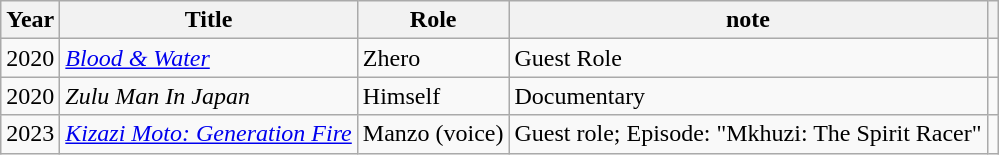<table class="wikitable">
<tr>
<th>Year</th>
<th>Title</th>
<th>Role</th>
<th>note</th>
<th></th>
</tr>
<tr>
<td>2020</td>
<td><em><a href='#'>Blood & Water</a></em></td>
<td>Zhero</td>
<td>Guest Role</td>
<td></td>
</tr>
<tr>
<td>2020</td>
<td><em>Zulu Man In Japan</em></td>
<td>Himself</td>
<td>Documentary</td>
<td></td>
</tr>
<tr>
<td>2023</td>
<td><em><a href='#'>Kizazi Moto: Generation Fire</a></em></td>
<td>Manzo (voice)</td>
<td>Guest role; Episode: "Mkhuzi: The Spirit Racer"</td>
</tr>
</table>
